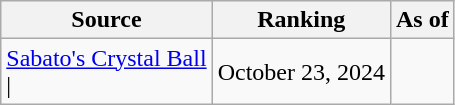<table class="wikitable" style="text-align:center">
<tr>
<th>Source</th>
<th>Ranking</th>
<th>As of</th>
</tr>
<tr>
<td align=left><a href='#'>Sabato's Crystal Ball</a><br>| </td>
<td>October 23, 2024</td>
</tr>
</table>
